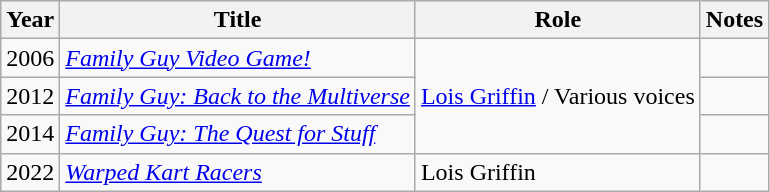<table class="wikitable sortable">
<tr>
<th>Year</th>
<th>Title</th>
<th>Role</th>
<th class="unsortable">Notes</th>
</tr>
<tr>
<td>2006</td>
<td><em><a href='#'>Family Guy Video Game!</a></em></td>
<td rowspan=3><a href='#'>Lois Griffin</a> / Various voices</td>
<td></td>
</tr>
<tr>
<td>2012</td>
<td><em><a href='#'>Family Guy: Back to the Multiverse</a></em></td>
<td></td>
</tr>
<tr>
<td>2014</td>
<td><em><a href='#'>Family Guy: The Quest for Stuff</a></em></td>
<td></td>
</tr>
<tr>
<td>2022</td>
<td><em><a href='#'>Warped Kart Racers</a></em></td>
<td>Lois Griffin</td>
<td></td>
</tr>
</table>
